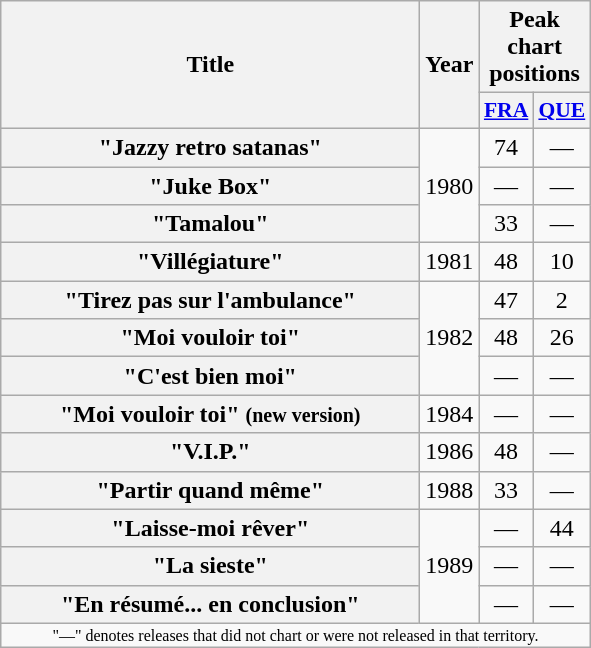<table class="wikitable plainrowheaders" style="text-align:center;">
<tr>
<th rowspan="2" scope="col" style="width:17em;">Title</th>
<th rowspan="2" scope="col" style="width:2em;">Year</th>
<th colspan="2">Peak chart positions</th>
</tr>
<tr>
<th scope="col" style="width:2em;font-size:90%;"><a href='#'>FRA</a><br></th>
<th scope="col" style="width:2em;font-size:90%;"><a href='#'>QUE</a><br></th>
</tr>
<tr>
<th scope="row">"Jazzy retro satanas"</th>
<td rowspan="3">1980</td>
<td>74</td>
<td>—</td>
</tr>
<tr>
<th scope="row">"Juke Box"</th>
<td>—</td>
<td>—</td>
</tr>
<tr>
<th scope="row">"Tamalou"</th>
<td>33</td>
<td>—</td>
</tr>
<tr>
<th scope="row">"Villégiature"</th>
<td>1981</td>
<td>48</td>
<td>10</td>
</tr>
<tr>
<th scope="row">"Tirez pas sur l'ambulance"</th>
<td rowspan="3">1982</td>
<td>47</td>
<td>2</td>
</tr>
<tr>
<th scope="row">"Moi vouloir toi"</th>
<td>48</td>
<td>26</td>
</tr>
<tr>
<th scope="row">"C'est bien moi"</th>
<td>—</td>
<td>—</td>
</tr>
<tr>
<th scope="row">"Moi vouloir toi" <small>(new version)</small></th>
<td>1984</td>
<td>—</td>
<td>—</td>
</tr>
<tr>
<th scope="row">"V.I.P."</th>
<td>1986</td>
<td>48</td>
<td>—</td>
</tr>
<tr>
<th scope="row">"Partir quand même"</th>
<td>1988</td>
<td>33</td>
<td>—</td>
</tr>
<tr>
<th scope="row">"Laisse-moi rêver"</th>
<td rowspan="3">1989</td>
<td>—</td>
<td>44</td>
</tr>
<tr>
<th scope="row">"La sieste"</th>
<td>—</td>
<td>—</td>
</tr>
<tr>
<th scope="row">"En résumé... en conclusion"</th>
<td>—</td>
<td>—</td>
</tr>
<tr>
<td colspan="4" style="font-size:8pt">"—" denotes releases that did not chart or were not released in that territory.</td>
</tr>
</table>
